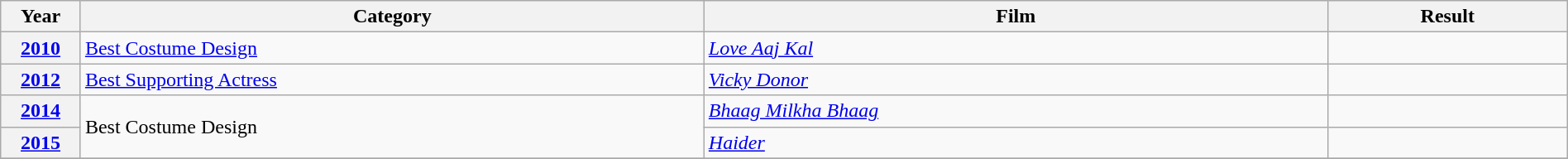<table class="wikitable plainrowheaders" width="100%" "textcolor:#000;">
<tr>
<th scope="col" width=5%><strong>Year</strong></th>
<th scope="col" width=39%><strong>Category</strong></th>
<th scope="col" width=39%><strong>Film</strong></th>
<th scope="col" width=15%><strong>Result</strong></th>
</tr>
<tr>
<th><a href='#'>2010</a></th>
<td><a href='#'>Best Costume Design</a></td>
<td><a href='#'><em>Love Aaj Kal</em></a><br></td>
<td></td>
</tr>
<tr>
<th><a href='#'>2012</a></th>
<td><a href='#'>Best Supporting Actress</a></td>
<td><em><a href='#'>Vicky Donor</a></em></td>
<td></td>
</tr>
<tr>
<th><a href='#'>2014</a></th>
<td rowspan="2">Best Costume Design</td>
<td><em><a href='#'>Bhaag Milkha Bhaag</a></em></td>
<td></td>
</tr>
<tr>
<th><a href='#'>2015</a></th>
<td><a href='#'><em>Haider</em></a></td>
<td></td>
</tr>
<tr>
</tr>
</table>
